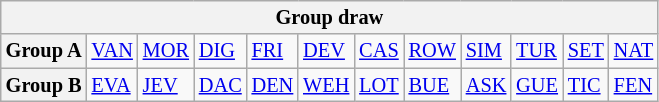<table class="wikitable" style="text-align:center; font-size:85%">
<tr>
<th colspan="12">Group draw</th>
</tr>
<tr>
<th>Group A</th>
<td align="left"> <a href='#'>VAN</a></td>
<td align="left"> <a href='#'>MOR</a></td>
<td align="left"> <a href='#'>DIG</a></td>
<td align="left"> <a href='#'>FRI</a></td>
<td align="left"> <a href='#'>DEV</a></td>
<td align="left"> <a href='#'>CAS</a></td>
<td align="left"> <a href='#'>ROW</a></td>
<td align="left"> <a href='#'>SIM</a></td>
<td align="left"> <a href='#'>TUR</a></td>
<td align="left"> <a href='#'>SET</a></td>
<td align="left"> <a href='#'>NAT</a></td>
</tr>
<tr>
<th>Group B</th>
<td align="left"> <a href='#'>EVA</a></td>
<td align="left"> <a href='#'>JEV</a></td>
<td align="left"> <a href='#'>DAC</a></td>
<td align="left"> <a href='#'>DEN</a></td>
<td align="left"> <a href='#'>WEH</a></td>
<td align="left"> <a href='#'>LOT</a></td>
<td align="left"> <a href='#'>BUE</a></td>
<td align="left"> <a href='#'>ASK</a></td>
<td align="left"> <a href='#'>GUE</a></td>
<td align="left"> <a href='#'>TIC</a></td>
<td align="left"> <a href='#'>FEN</a></td>
</tr>
</table>
